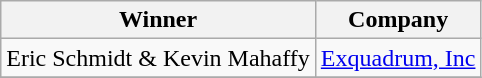<table class="wikitable">
<tr>
<th>Winner</th>
<th>Company</th>
</tr>
<tr>
<td>Eric Schmidt & Kevin Mahaffy</td>
<td><a href='#'>Exquadrum, Inc</a></td>
</tr>
<tr>
</tr>
</table>
